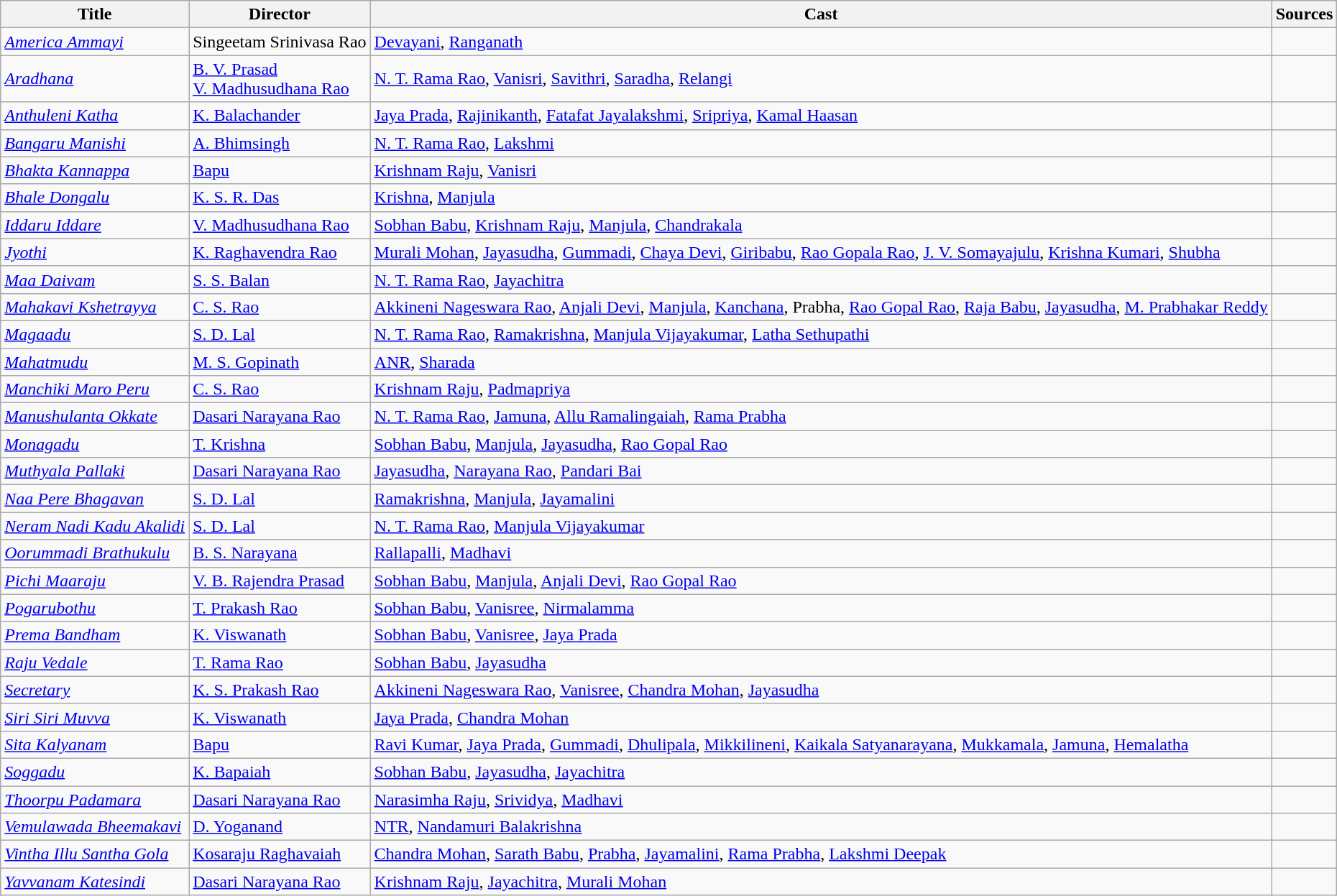<table class="wikitable">
<tr>
<th>Title</th>
<th>Director</th>
<th>Cast</th>
<th>Sources</th>
</tr>
<tr>
<td><em><a href='#'>America Ammayi</a></em></td>
<td>Singeetam Srinivasa Rao</td>
<td><a href='#'>Devayani</a>, <a href='#'>Ranganath</a></td>
<td></td>
</tr>
<tr>
<td><em><a href='#'>Aradhana</a></em></td>
<td><a href='#'>B. V. Prasad</a> <br> <a href='#'>V. Madhusudhana Rao</a></td>
<td><a href='#'>N. T. Rama Rao</a>, <a href='#'>Vanisri</a>, <a href='#'>Savithri</a>, <a href='#'>Saradha</a>, <a href='#'>Relangi</a></td>
<td></td>
</tr>
<tr>
<td><em><a href='#'>Anthuleni Katha</a></em></td>
<td><a href='#'>K. Balachander</a></td>
<td><a href='#'>Jaya Prada</a>, <a href='#'>Rajinikanth</a>, <a href='#'>Fatafat Jayalakshmi</a>, <a href='#'>Sripriya</a>, <a href='#'>Kamal Haasan</a></td>
<td></td>
</tr>
<tr>
<td><em><a href='#'>Bangaru Manishi</a></em></td>
<td><a href='#'>A. Bhimsingh</a></td>
<td><a href='#'>N. T. Rama Rao</a>, <a href='#'>Lakshmi</a></td>
<td></td>
</tr>
<tr>
<td><em><a href='#'>Bhakta Kannappa</a></em></td>
<td><a href='#'>Bapu</a></td>
<td><a href='#'>Krishnam Raju</a>, <a href='#'>Vanisri</a></td>
<td></td>
</tr>
<tr>
<td><a href='#'><em>Bhale Dongalu</em></a></td>
<td><a href='#'>K. S. R. Das</a></td>
<td><a href='#'>Krishna</a>, <a href='#'>Manjula</a></td>
<td></td>
</tr>
<tr>
<td><em><a href='#'>Iddaru Iddare</a></em></td>
<td><a href='#'>V. Madhusudhana Rao</a></td>
<td><a href='#'>Sobhan Babu</a>, <a href='#'>Krishnam Raju</a>, <a href='#'>Manjula</a>, <a href='#'>Chandrakala</a></td>
<td></td>
</tr>
<tr>
<td><em><a href='#'>Jyothi</a></em></td>
<td><a href='#'>K. Raghavendra Rao</a></td>
<td><a href='#'>Murali Mohan</a>, <a href='#'>Jayasudha</a>, <a href='#'>Gummadi</a>, <a href='#'>Chaya Devi</a>, <a href='#'>Giribabu</a>, <a href='#'>Rao Gopala Rao</a>, <a href='#'>J. V. Somayajulu</a>, <a href='#'>Krishna Kumari</a>, <a href='#'>Shubha</a></td>
<td></td>
</tr>
<tr>
<td><em><a href='#'>Maa Daivam</a></em></td>
<td><a href='#'>S. S. Balan</a></td>
<td><a href='#'>N. T. Rama Rao</a>, <a href='#'>Jayachitra</a></td>
<td></td>
</tr>
<tr>
<td><em><a href='#'>Mahakavi Kshetrayya</a></em></td>
<td><a href='#'>C. S. Rao</a></td>
<td><a href='#'>Akkineni Nageswara Rao</a>, <a href='#'>Anjali Devi</a>, <a href='#'>Manjula</a>, <a href='#'>Kanchana</a>, Prabha, <a href='#'>Rao Gopal Rao</a>, <a href='#'>Raja Babu</a>, <a href='#'>Jayasudha</a>, <a href='#'>M. Prabhakar Reddy</a></td>
<td></td>
</tr>
<tr>
<td><em><a href='#'>Magaadu</a></em></td>
<td><a href='#'>S. D. Lal</a></td>
<td><a href='#'>N. T. Rama Rao</a>, <a href='#'>Ramakrishna</a>, <a href='#'>Manjula Vijayakumar</a>, <a href='#'>Latha Sethupathi</a></td>
<td></td>
</tr>
<tr>
<td><em><a href='#'>Mahatmudu</a></em></td>
<td><a href='#'>M. S. Gopinath</a></td>
<td><a href='#'>ANR</a>, <a href='#'>Sharada</a></td>
<td></td>
</tr>
<tr>
<td><em><a href='#'>Manchiki Maro Peru</a></em></td>
<td><a href='#'>C. S. Rao</a></td>
<td><a href='#'>Krishnam Raju</a>, <a href='#'>Padmapriya</a></td>
<td></td>
</tr>
<tr>
<td><em><a href='#'>Manushulanta Okkate</a></em></td>
<td><a href='#'>Dasari Narayana Rao</a></td>
<td><a href='#'>N. T. Rama Rao</a>, <a href='#'>Jamuna</a>, <a href='#'>Allu Ramalingaiah</a>, <a href='#'>Rama Prabha</a></td>
<td></td>
</tr>
<tr>
<td><em><a href='#'>Monagadu</a></em></td>
<td><a href='#'>T. Krishna</a></td>
<td><a href='#'>Sobhan Babu</a>, <a href='#'>Manjula</a>, <a href='#'>Jayasudha</a>, <a href='#'>Rao Gopal Rao</a></td>
<td></td>
</tr>
<tr>
<td><em><a href='#'>Muthyala Pallaki</a></em></td>
<td><a href='#'>Dasari Narayana Rao</a></td>
<td><a href='#'>Jayasudha</a>, <a href='#'>Narayana Rao</a>, <a href='#'>Pandari Bai</a></td>
<td></td>
</tr>
<tr>
<td><em><a href='#'>Naa Pere Bhagavan</a></em></td>
<td><a href='#'>S. D. Lal</a></td>
<td><a href='#'>Ramakrishna</a>, <a href='#'>Manjula</a>, <a href='#'>Jayamalini</a></td>
<td></td>
</tr>
<tr>
<td><em><a href='#'>Neram Nadi Kadu Akalidi</a></em></td>
<td><a href='#'>S. D. Lal</a></td>
<td><a href='#'>N. T. Rama Rao</a>, <a href='#'>Manjula Vijayakumar</a></td>
<td></td>
</tr>
<tr>
<td><em><a href='#'>Oorummadi Brathukulu</a></em></td>
<td><a href='#'>B. S. Narayana</a></td>
<td><a href='#'>Rallapalli</a>, <a href='#'>Madhavi</a></td>
<td></td>
</tr>
<tr>
<td><em><a href='#'>Pichi Maaraju</a></em></td>
<td><a href='#'>V. B. Rajendra Prasad</a></td>
<td><a href='#'>Sobhan Babu</a>, <a href='#'>Manjula</a>, <a href='#'>Anjali Devi</a>, <a href='#'>Rao Gopal Rao</a></td>
<td></td>
</tr>
<tr>
<td><em><a href='#'>Pogarubothu</a></em></td>
<td><a href='#'>T. Prakash Rao</a></td>
<td><a href='#'>Sobhan Babu</a>, <a href='#'>Vanisree</a>, <a href='#'>Nirmalamma</a></td>
<td></td>
</tr>
<tr>
<td><em><a href='#'>Prema Bandham</a></em></td>
<td><a href='#'>K. Viswanath</a></td>
<td><a href='#'>Sobhan Babu</a>, <a href='#'>Vanisree</a>, <a href='#'>Jaya Prada</a></td>
<td></td>
</tr>
<tr>
<td><em><a href='#'>Raju Vedale</a></em></td>
<td><a href='#'>T. Rama Rao</a></td>
<td><a href='#'>Sobhan Babu</a>, <a href='#'>Jayasudha</a></td>
<td></td>
</tr>
<tr>
<td><em><a href='#'>Secretary</a></em></td>
<td><a href='#'>K. S. Prakash Rao</a></td>
<td><a href='#'>Akkineni Nageswara Rao</a>, <a href='#'>Vanisree</a>, <a href='#'>Chandra Mohan</a>, <a href='#'>Jayasudha</a></td>
<td></td>
</tr>
<tr>
<td><em><a href='#'>Siri Siri Muvva</a></em></td>
<td><a href='#'>K. Viswanath</a></td>
<td><a href='#'>Jaya Prada</a>, <a href='#'>Chandra Mohan</a></td>
<td></td>
</tr>
<tr>
<td><em><a href='#'>Sita Kalyanam</a></em></td>
<td><a href='#'>Bapu</a></td>
<td><a href='#'>Ravi Kumar</a>, <a href='#'>Jaya Prada</a>, <a href='#'>Gummadi</a>, <a href='#'>Dhulipala</a>, <a href='#'>Mikkilineni</a>, <a href='#'>Kaikala Satyanarayana</a>, <a href='#'>Mukkamala</a>, <a href='#'>Jamuna</a>, <a href='#'>Hemalatha</a></td>
<td></td>
</tr>
<tr>
<td><em><a href='#'>Soggadu</a></em></td>
<td><a href='#'>K. Bapaiah</a></td>
<td><a href='#'>Sobhan Babu</a>, <a href='#'>Jayasudha</a>, <a href='#'>Jayachitra</a></td>
<td></td>
</tr>
<tr>
<td><em><a href='#'>Thoorpu Padamara</a></em></td>
<td><a href='#'>Dasari Narayana Rao</a></td>
<td><a href='#'>Narasimha Raju</a>, <a href='#'>Srividya</a>, <a href='#'>Madhavi</a></td>
<td></td>
</tr>
<tr>
<td><em><a href='#'>Vemulawada Bheemakavi</a></em></td>
<td><a href='#'>D. Yoganand</a></td>
<td><a href='#'>NTR</a>, <a href='#'>Nandamuri Balakrishna</a></td>
<td></td>
</tr>
<tr>
<td><em><a href='#'>Vintha Illu Santha Gola</a></em></td>
<td><a href='#'>Kosaraju Raghavaiah</a></td>
<td><a href='#'>Chandra Mohan</a>, <a href='#'>Sarath Babu</a>, <a href='#'>Prabha</a>, <a href='#'>Jayamalini</a>, <a href='#'>Rama Prabha</a>, <a href='#'>Lakshmi Deepak</a></td>
<td></td>
</tr>
<tr>
<td><em><a href='#'>Yavvanam Katesindi</a></em></td>
<td><a href='#'>Dasari Narayana Rao</a></td>
<td><a href='#'>Krishnam Raju</a>, <a href='#'>Jayachitra</a>, <a href='#'>Murali Mohan</a></td>
<td></td>
</tr>
</table>
